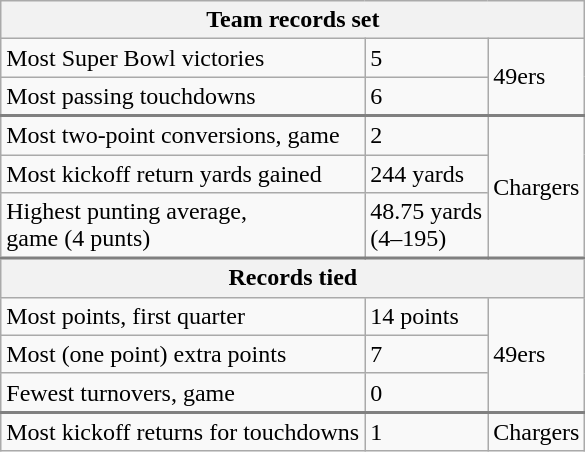<table class="wikitable">
<tr>
<th colspan=3>Team records set</th>
</tr>
<tr>
<td>Most Super Bowl victories</td>
<td>5</td>
<td rowspan=2>49ers</td>
</tr>
<tr style="border-bottom: 2px solid gray">
<td>Most passing touchdowns</td>
<td>6</td>
</tr>
<tr>
<td>Most two-point conversions, game</td>
<td>2</td>
<td rowspan=3>Chargers</td>
</tr>
<tr>
<td>Most kickoff return yards gained</td>
<td>244 yards</td>
</tr>
<tr style="border-bottom: 2px solid gray">
<td>Highest punting average,<br>game (4 punts)</td>
<td>48.75 yards<br>(4–195)</td>
</tr>
<tr>
<th colspan=3>Records tied</th>
</tr>
<tr>
<td>Most points, first quarter</td>
<td>14 points</td>
<td rowspan=3>49ers</td>
</tr>
<tr>
<td>Most (one point) extra points</td>
<td>7</td>
</tr>
<tr style="border-bottom: 2px solid gray">
<td>Fewest turnovers, game</td>
<td>0</td>
</tr>
<tr>
<td>Most kickoff returns for touchdowns</td>
<td>1</td>
<td>Chargers</td>
</tr>
</table>
